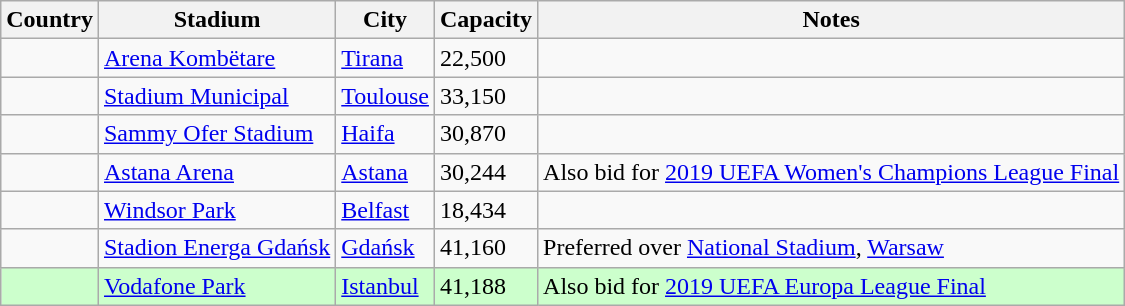<table class="wikitable sortable">
<tr>
<th>Country</th>
<th>Stadium</th>
<th>City</th>
<th>Capacity</th>
<th>Notes</th>
</tr>
<tr>
<td></td>
<td><a href='#'>Arena Kombëtare</a></td>
<td><a href='#'>Tirana</a></td>
<td>22,500</td>
<td></td>
</tr>
<tr>
<td></td>
<td><a href='#'>Stadium Municipal</a></td>
<td><a href='#'>Toulouse</a></td>
<td>33,150</td>
<td></td>
</tr>
<tr>
<td></td>
<td><a href='#'>Sammy Ofer Stadium</a></td>
<td><a href='#'>Haifa</a></td>
<td>30,870</td>
<td></td>
</tr>
<tr>
<td></td>
<td><a href='#'>Astana Arena</a></td>
<td><a href='#'>Astana</a></td>
<td>30,244</td>
<td>Also bid for <a href='#'>2019 UEFA Women's Champions League Final</a></td>
</tr>
<tr>
<td></td>
<td><a href='#'>Windsor Park</a></td>
<td><a href='#'>Belfast</a></td>
<td>18,434</td>
<td></td>
</tr>
<tr>
<td></td>
<td><a href='#'>Stadion Energa Gdańsk</a></td>
<td><a href='#'>Gdańsk</a></td>
<td>41,160</td>
<td>Preferred over <a href='#'>National Stadium</a>, <a href='#'>Warsaw</a></td>
</tr>
<tr bgcolor=#ccffcc>
<td></td>
<td><a href='#'>Vodafone Park</a></td>
<td><a href='#'>Istanbul</a></td>
<td>41,188</td>
<td>Also bid for <a href='#'>2019 UEFA Europa League Final</a></td>
</tr>
</table>
